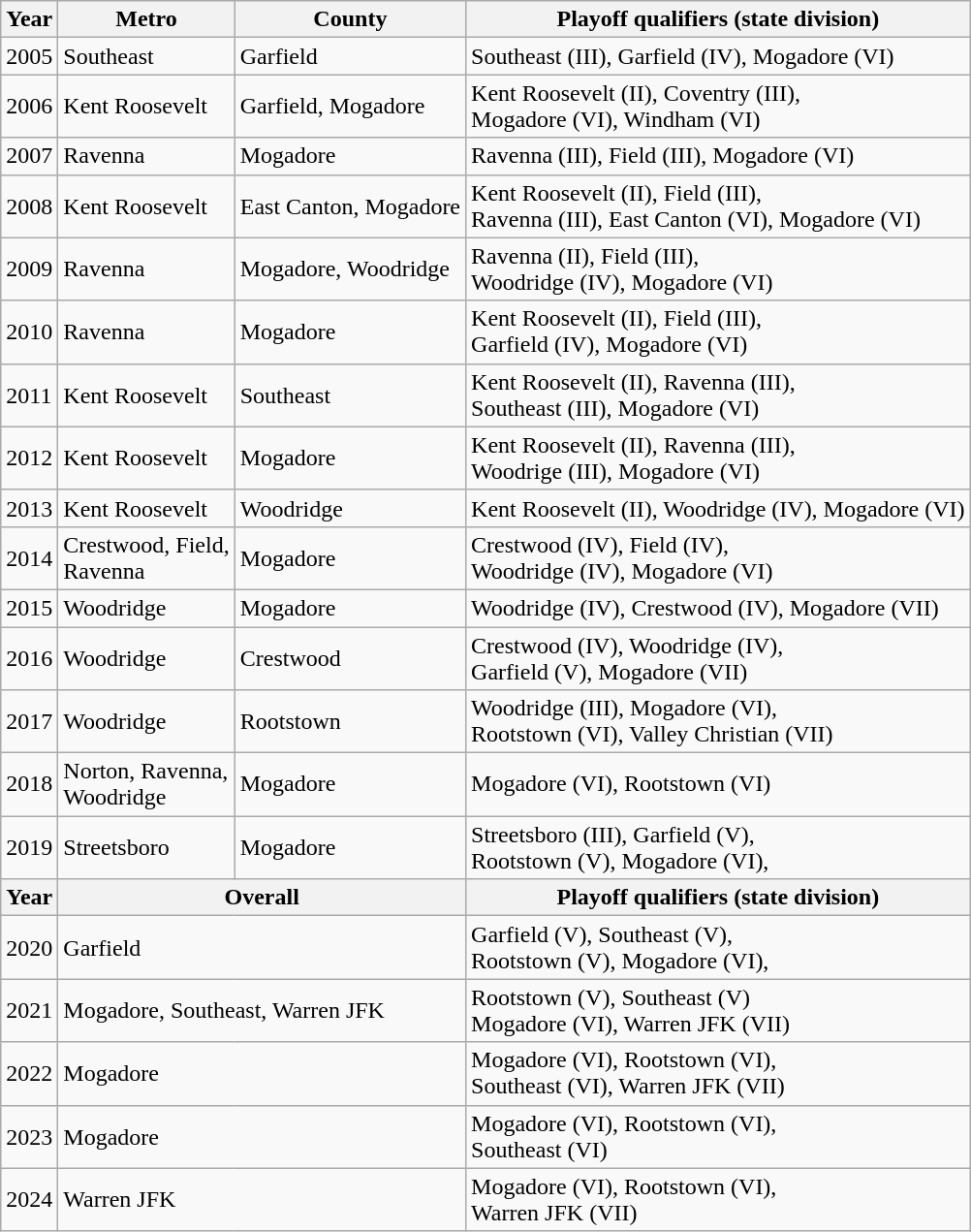<table class="wikitable">
<tr>
<th>Year</th>
<th>Metro</th>
<th>County</th>
<th>Playoff qualifiers (state division)</th>
</tr>
<tr>
<td>2005</td>
<td>Southeast</td>
<td>Garfield</td>
<td>Southeast (III), Garfield (IV), Mogadore (VI)</td>
</tr>
<tr>
<td>2006</td>
<td>Kent Roosevelt</td>
<td>Garfield, Mogadore</td>
<td>Kent Roosevelt (II), Coventry (III),<br>Mogadore (VI), Windham (VI)</td>
</tr>
<tr>
<td>2007</td>
<td>Ravenna</td>
<td>Mogadore</td>
<td>Ravenna (III), Field (III), Mogadore (VI)</td>
</tr>
<tr>
<td>2008</td>
<td>Kent Roosevelt</td>
<td>East Canton, Mogadore</td>
<td>Kent Roosevelt (II), Field (III), <br>Ravenna (III), East Canton (VI), Mogadore (VI)</td>
</tr>
<tr>
<td>2009</td>
<td>Ravenna</td>
<td>Mogadore, Woodridge</td>
<td>Ravenna (II), Field (III),<br>Woodridge (IV), Mogadore (VI)</td>
</tr>
<tr>
<td>2010</td>
<td>Ravenna</td>
<td>Mogadore</td>
<td>Kent Roosevelt (II), Field (III),<br>Garfield (IV), Mogadore (VI)</td>
</tr>
<tr>
<td>2011</td>
<td>Kent Roosevelt</td>
<td>Southeast</td>
<td>Kent Roosevelt (II), Ravenna (III),<br>Southeast (III), Mogadore (VI)</td>
</tr>
<tr>
<td>2012</td>
<td>Kent Roosevelt</td>
<td>Mogadore</td>
<td>Kent Roosevelt (II), Ravenna (III),<br>Woodrige (III), Mogadore (VI)</td>
</tr>
<tr>
<td>2013</td>
<td>Kent Roosevelt</td>
<td>Woodridge</td>
<td>Kent Roosevelt (II), Woodridge (IV), Mogadore (VI)</td>
</tr>
<tr>
<td>2014</td>
<td>Crestwood, Field, <br>Ravenna</td>
<td>Mogadore</td>
<td>Crestwood (IV), Field (IV), <br>Woodridge (IV), Mogadore (VI)</td>
</tr>
<tr>
<td>2015</td>
<td>Woodridge</td>
<td>Mogadore</td>
<td>Woodridge (IV), Crestwood (IV), Mogadore (VII)</td>
</tr>
<tr>
<td>2016</td>
<td>Woodridge</td>
<td>Crestwood</td>
<td>Crestwood (IV), Woodridge (IV), <br>Garfield (V), Mogadore (VII)</td>
</tr>
<tr>
<td>2017</td>
<td>Woodridge</td>
<td>Rootstown</td>
<td>Woodridge (III), Mogadore (VI), <br>Rootstown (VI), Valley Christian (VII)</td>
</tr>
<tr>
<td>2018</td>
<td>Norton, Ravenna, <br>Woodridge</td>
<td>Mogadore</td>
<td>Mogadore (VI), Rootstown (VI)</td>
</tr>
<tr>
<td>2019</td>
<td>Streetsboro</td>
<td>Mogadore</td>
<td>Streetsboro (III), Garfield (V), <br>Rootstown (V), Mogadore (VI),</td>
</tr>
<tr>
<th>Year</th>
<th colspan=2>Overall</th>
<th>Playoff qualifiers (state division)</th>
</tr>
<tr>
<td>2020</td>
<td colspan="2">Garfield</td>
<td>Garfield (V), Southeast (V), <br>Rootstown (V), Mogadore (VI),</td>
</tr>
<tr>
<td>2021</td>
<td colspan="2">Mogadore, Southeast, Warren JFK</td>
<td>Rootstown (V), Southeast (V) <br>Mogadore (VI), Warren JFK (VII)</td>
</tr>
<tr>
<td>2022</td>
<td colspan="2">Mogadore</td>
<td>Mogadore (VI), Rootstown (VI), <br>Southeast (VI), Warren JFK (VII)</td>
</tr>
<tr>
<td>2023</td>
<td colspan="2">Mogadore</td>
<td>Mogadore (VI), Rootstown (VI), <br>Southeast (VI)</td>
</tr>
<tr>
<td>2024</td>
<td colspan="2">Warren JFK</td>
<td>Mogadore (VI), Rootstown (VI), <br>Warren JFK (VII)</td>
</tr>
</table>
